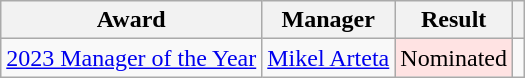<table class="wikitable" style="text-align:center;">
<tr>
<th>Award</th>
<th>Manager</th>
<th>Result</th>
<th></th>
</tr>
<tr>
<td><a href='#'>2023 Manager of the Year</a></td>
<td> <a href='#'>Mikel Arteta</a></td>
<td style="background:#ffe3e3;">Nominated</td>
<td></td>
</tr>
</table>
